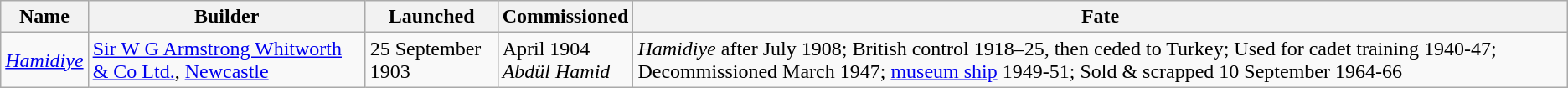<table class="wikitable">
<tr>
<th>Name</th>
<th>Builder</th>
<th>Launched</th>
<th>Commissioned</th>
<th>Fate</th>
</tr>
<tr>
<td><em><a href='#'>Hamidiye</a></em></td>
<td> <a href='#'>Sir W G Armstrong Whitworth & Co Ltd.</a>, <a href='#'>Newcastle</a></td>
<td>25 September 1903</td>
<td>April 1904<br> <em>Abdül Hamid</em></td>
<td><em>Hamidiye</em> after July 1908; British control 1918–25, then ceded to Turkey; Used for cadet training 1940-47; Decommissioned March 1947; <a href='#'>museum ship</a> 1949-51; Sold & scrapped 10 September 1964-66</td>
</tr>
</table>
